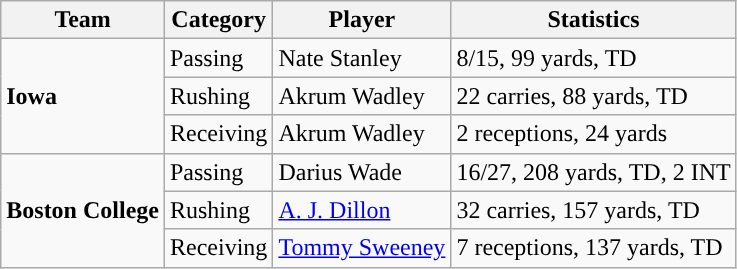<table class="wikitable" style="float: left;">
<tr>
<th>Team</th>
<th>Category</th>
<th>Player</th>
<th>Statistics</th>
</tr>
<tr>
<td rowspan=3><strong>Iowa</strong></td>
<td>Passing</td>
<td>Nate Stanley</td>
<td>8/15, 99 yards, TD</td>
</tr>
<tr>
<td>Rushing</td>
<td>Akrum Wadley</td>
<td>22 carries, 88 yards, TD</td>
</tr>
<tr>
<td>Receiving</td>
<td>Akrum Wadley</td>
<td>2 receptions, 24 yards</td>
</tr>
<tr>
<td rowspan=3><strong>Boston College</strong></td>
<td>Passing</td>
<td>Darius Wade</td>
<td>16/27, 208 yards, TD, 2 INT</td>
</tr>
<tr>
<td>Rushing</td>
<td><a href='#'>A. J. Dillon</a></td>
<td>32 carries, 157 yards, TD</td>
</tr>
<tr>
<td>Receiving</td>
<td><a href='#'>Tommy Sweeney</a></td>
<td>7 receptions, 137 yards, TD</td>
</tr>
</table>
